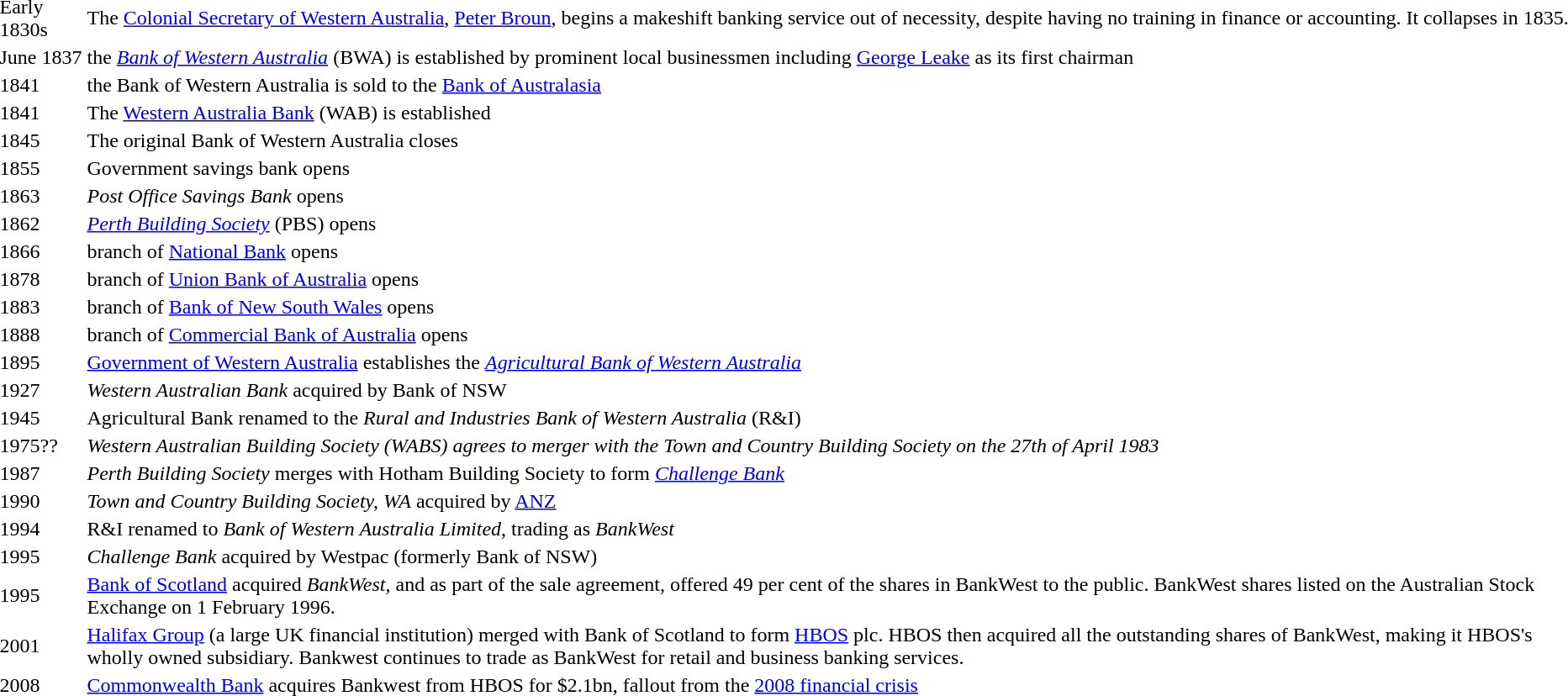<table>
<tr>
<td>Early 1830s</td>
<td>The <a href='#'>Colonial Secretary of Western Australia</a>, <a href='#'>Peter Broun</a>, begins a makeshift banking service out of necessity, despite having no training in finance or accounting. It collapses in 1835.</td>
</tr>
<tr>
<td>June 1837</td>
<td>the <em><a href='#'>Bank of Western Australia</a></em> (BWA) is established by  prominent local businessmen including <a href='#'>George Leake</a> as its first chairman</td>
</tr>
<tr>
<td>1841</td>
<td>the Bank of Western Australia is sold to the <a href='#'>Bank of Australasia</a></td>
</tr>
<tr>
<td>1841</td>
<td>The <a href='#'>Western Australia Bank</a> (WAB) is established</td>
</tr>
<tr>
<td>1845</td>
<td>The original Bank of Western Australia closes</td>
</tr>
<tr>
<td>1855</td>
<td>Government savings bank opens</td>
</tr>
<tr>
<td>1863</td>
<td><em>Post Office Savings Bank</em> opens</td>
</tr>
<tr>
<td>1862</td>
<td><em><a href='#'>Perth Building Society</a></em> (PBS) opens</td>
</tr>
<tr>
<td>1866</td>
<td>branch of <a href='#'>National Bank</a> opens</td>
</tr>
<tr>
<td>1878</td>
<td>branch of <a href='#'>Union Bank of Australia</a> opens</td>
</tr>
<tr>
<td>1883</td>
<td>branch of <a href='#'>Bank of New South Wales</a> opens</td>
</tr>
<tr>
<td>1888</td>
<td>branch of <a href='#'>Commercial Bank of Australia</a> opens</td>
</tr>
<tr>
<td>1895</td>
<td><a href='#'>Government of Western Australia</a> establishes the <em><a href='#'>Agricultural Bank of Western Australia</a></em></td>
</tr>
<tr>
<td>1927</td>
<td><em>Western Australian Bank</em> acquired by Bank of NSW</td>
</tr>
<tr>
<td>1945</td>
<td>Agricultural Bank renamed to the <em>Rural and Industries Bank of Western Australia</em> (R&I)</td>
</tr>
<tr>
<td>1975??</td>
<td><em>Western Australian Building Society (WABS) agrees to merger with the Town and Country Building Society on the 27th of April 1983</em></td>
</tr>
<tr>
<td>1987</td>
<td><em>Perth Building Society</em> merges with Hotham Building Society to form <em><a href='#'>Challenge Bank</a></em></td>
</tr>
<tr>
<td>1990</td>
<td><em>Town and Country Building Society, WA</em> acquired by <a href='#'>ANZ</a></td>
</tr>
<tr>
<td>1994</td>
<td>R&I renamed to <em>Bank of Western Australia Limited</em>, trading as <em>BankWest</em></td>
</tr>
<tr>
<td>1995</td>
<td><em>Challenge Bank</em> acquired by Westpac (formerly Bank of NSW)</td>
</tr>
<tr>
<td>1995</td>
<td><a href='#'>Bank of Scotland</a> acquired <em>BankWest</em>, and as part of the sale agreement, offered 49 per cent of the shares in BankWest to the public.  BankWest shares listed on the Australian Stock Exchange on 1 February 1996.</td>
</tr>
<tr>
<td>2001</td>
<td><a href='#'>Halifax Group</a> (a large UK financial institution) merged with Bank of Scotland to form <a href='#'>HBOS</a> plc. HBOS then acquired all the outstanding shares of BankWest, making it HBOS's wholly owned subsidiary.  Bankwest continues to trade as BankWest for retail and business banking services.</td>
</tr>
<tr>
<td>2008</td>
<td><a href='#'>Commonwealth Bank</a> acquires Bankwest from HBOS for $2.1bn, fallout from the <a href='#'>2008 financial crisis</a></td>
</tr>
</table>
